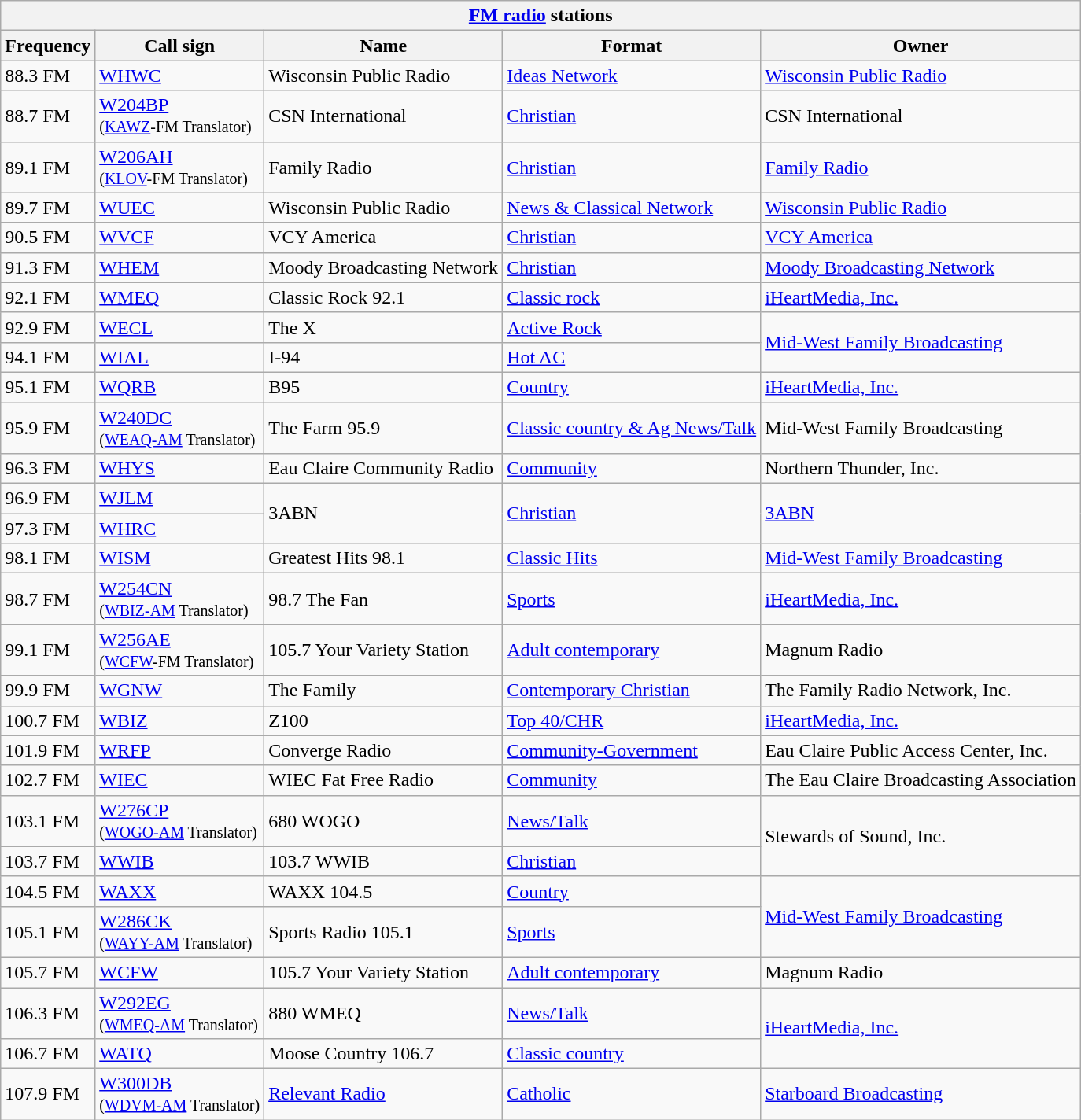<table class="wikitable">
<tr>
<th style="text-align:center;" colspan="5"><strong><a href='#'>FM radio</a> stations</strong></th>
</tr>
<tr>
<th>Frequency</th>
<th>Call sign</th>
<th>Name</th>
<th>Format</th>
<th>Owner</th>
</tr>
<tr>
<td>88.3 FM</td>
<td><a href='#'>WHWC</a></td>
<td>Wisconsin Public Radio</td>
<td><a href='#'>Ideas Network</a></td>
<td><a href='#'>Wisconsin Public Radio</a></td>
</tr>
<tr>
<td>88.7 FM</td>
<td><a href='#'>W204BP</a><br><small>(<a href='#'>KAWZ</a>-FM Translator)</small></td>
<td>CSN International</td>
<td><a href='#'>Christian</a></td>
<td>CSN International</td>
</tr>
<tr>
<td>89.1 FM</td>
<td><a href='#'>W206AH</a><br><small>(<a href='#'>KLOV</a>-FM Translator)</small></td>
<td>Family Radio</td>
<td><a href='#'>Christian</a></td>
<td><a href='#'>Family Radio</a></td>
</tr>
<tr>
<td>89.7 FM</td>
<td><a href='#'>WUEC</a></td>
<td>Wisconsin Public Radio</td>
<td><a href='#'>News & Classical Network</a></td>
<td><a href='#'>Wisconsin Public Radio</a></td>
</tr>
<tr>
<td>90.5 FM</td>
<td><a href='#'>WVCF</a></td>
<td>VCY America</td>
<td><a href='#'>Christian</a></td>
<td><a href='#'>VCY America</a></td>
</tr>
<tr>
<td>91.3 FM</td>
<td><a href='#'>WHEM</a></td>
<td>Moody Broadcasting Network</td>
<td><a href='#'>Christian</a></td>
<td><a href='#'>Moody Broadcasting Network</a></td>
</tr>
<tr>
<td>92.1 FM</td>
<td><a href='#'>WMEQ</a></td>
<td>Classic Rock 92.1</td>
<td><a href='#'>Classic rock</a></td>
<td><a href='#'>iHeartMedia, Inc.</a></td>
</tr>
<tr>
<td>92.9 FM</td>
<td><a href='#'>WECL</a></td>
<td>The X</td>
<td><a href='#'>Active Rock</a></td>
<td rowspan=2><a href='#'>Mid-West Family Broadcasting</a></td>
</tr>
<tr>
<td>94.1 FM</td>
<td><a href='#'>WIAL</a></td>
<td>I-94</td>
<td><a href='#'>Hot AC</a></td>
</tr>
<tr>
<td>95.1 FM</td>
<td><a href='#'>WQRB</a></td>
<td>B95</td>
<td><a href='#'>Country</a></td>
<td><a href='#'>iHeartMedia, Inc.</a></td>
</tr>
<tr>
<td>95.9 FM</td>
<td><a href='#'>W240DC</a><br><small>(<a href='#'>WEAQ-AM</a> Translator)</small></td>
<td>The Farm 95.9</td>
<td><a href='#'>Classic country & Ag News/Talk</a></td>
<td>Mid-West Family Broadcasting</td>
</tr>
<tr>
<td>96.3 FM</td>
<td><a href='#'>WHYS</a></td>
<td>Eau Claire Community Radio</td>
<td><a href='#'>Community</a></td>
<td>Northern Thunder, Inc.</td>
</tr>
<tr>
<td>96.9 FM</td>
<td><a href='#'>WJLM</a></td>
<td rowspan=2>3ABN</td>
<td rowspan=2><a href='#'>Christian</a></td>
<td rowspan=2><a href='#'>3ABN</a></td>
</tr>
<tr>
<td>97.3 FM</td>
<td><a href='#'>WHRC</a></td>
</tr>
<tr>
<td>98.1 FM</td>
<td><a href='#'>WISM</a></td>
<td>Greatest Hits 98.1</td>
<td><a href='#'>Classic Hits</a></td>
<td><a href='#'>Mid-West Family Broadcasting</a></td>
</tr>
<tr>
<td>98.7 FM</td>
<td><a href='#'>W254CN</a><br><small>(<a href='#'>WBIZ-AM</a> Translator)</small></td>
<td>98.7 The Fan</td>
<td><a href='#'>Sports</a></td>
<td><a href='#'>iHeartMedia, Inc.</a></td>
</tr>
<tr>
<td>99.1 FM</td>
<td><a href='#'>W256AE</a><br><small>(<a href='#'>WCFW</a>-FM Translator)</small></td>
<td>105.7 Your Variety Station</td>
<td><a href='#'>Adult contemporary</a></td>
<td>Magnum Radio</td>
</tr>
<tr>
<td>99.9 FM</td>
<td><a href='#'>WGNW</a></td>
<td>The Family</td>
<td><a href='#'>Contemporary Christian</a></td>
<td>The Family Radio Network, Inc.</td>
</tr>
<tr>
<td>100.7 FM</td>
<td><a href='#'>WBIZ</a></td>
<td>Z100</td>
<td><a href='#'>Top 40/CHR</a></td>
<td><a href='#'>iHeartMedia, Inc.</a></td>
</tr>
<tr>
<td>101.9 FM</td>
<td><a href='#'>WRFP</a></td>
<td>Converge Radio</td>
<td><a href='#'>Community-Government</a></td>
<td>Eau Claire Public Access Center, Inc.</td>
</tr>
<tr>
<td>102.7 FM</td>
<td><a href='#'>WIEC</a></td>
<td>WIEC Fat Free Radio</td>
<td><a href='#'>Community</a></td>
<td>The Eau Claire Broadcasting Association</td>
</tr>
<tr>
<td>103.1 FM</td>
<td><a href='#'>W276CP</a><br><small>(<a href='#'>WOGO-AM</a> Translator)</small></td>
<td>680 WOGO</td>
<td><a href='#'>News/Talk</a></td>
<td rowspan=2>Stewards of Sound, Inc.</td>
</tr>
<tr>
<td>103.7 FM</td>
<td><a href='#'>WWIB</a></td>
<td>103.7 WWIB</td>
<td><a href='#'>Christian</a></td>
</tr>
<tr>
<td>104.5 FM</td>
<td><a href='#'>WAXX</a></td>
<td>WAXX 104.5</td>
<td><a href='#'>Country</a></td>
<td rowspan=2><a href='#'>Mid-West Family Broadcasting</a></td>
</tr>
<tr>
<td>105.1 FM</td>
<td><a href='#'>W286CK</a><br><small>(<a href='#'>WAYY-AM</a> Translator)</small></td>
<td>Sports Radio 105.1</td>
<td><a href='#'>Sports</a></td>
</tr>
<tr>
<td>105.7 FM</td>
<td><a href='#'>WCFW</a></td>
<td>105.7 Your Variety Station</td>
<td><a href='#'>Adult contemporary</a></td>
<td>Magnum Radio</td>
</tr>
<tr>
<td>106.3 FM</td>
<td><a href='#'>W292EG</a><br><small>(<a href='#'>WMEQ-AM</a> Translator)</small></td>
<td>880 WMEQ</td>
<td><a href='#'>News/Talk</a></td>
<td rowspan=2><a href='#'>iHeartMedia, Inc.</a></td>
</tr>
<tr>
<td>106.7 FM</td>
<td><a href='#'>WATQ</a></td>
<td>Moose Country 106.7</td>
<td><a href='#'>Classic country</a></td>
</tr>
<tr>
<td>107.9 FM</td>
<td><a href='#'>W300DB</a><br><small>(<a href='#'>WDVM-AM</a> Translator)</small></td>
<td><a href='#'>Relevant Radio</a></td>
<td><a href='#'>Catholic</a></td>
<td><a href='#'>Starboard Broadcasting</a></td>
</tr>
</table>
